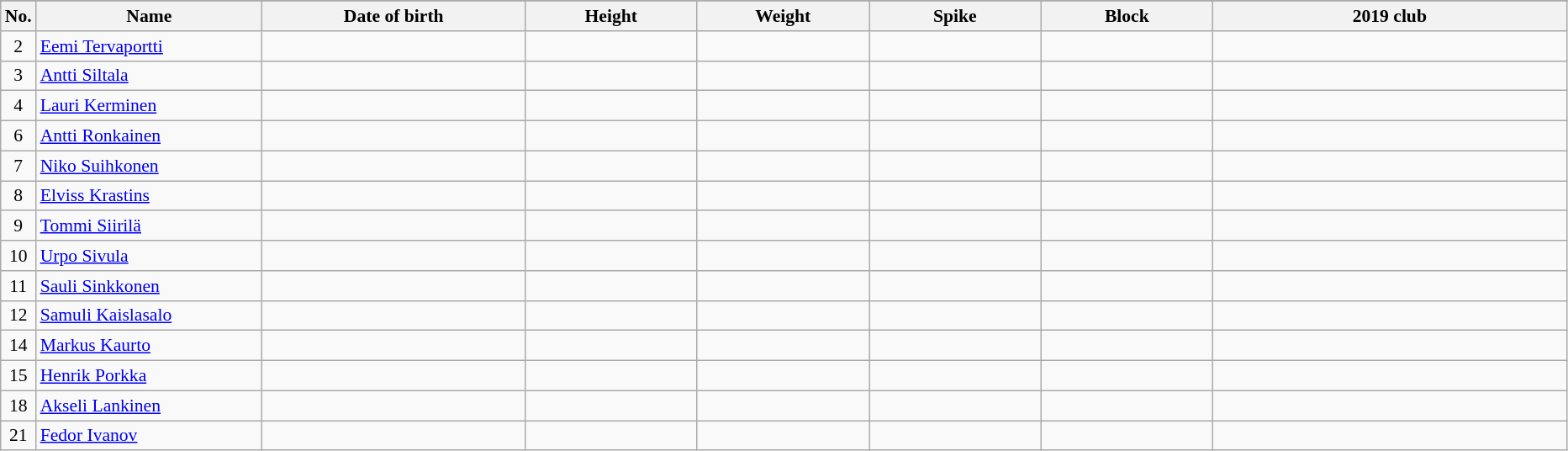<table class="wikitable sortable" style="font-size:90%; text-align:center;">
<tr>
</tr>
<tr>
<th>No.</th>
<th style="width:12em">Name</th>
<th style="width:14em">Date of birth</th>
<th style="width:9em">Height</th>
<th style="width:9em">Weight</th>
<th style="width:9em">Spike</th>
<th style="width:9em">Block</th>
<th style="width:19em">2019 club</th>
</tr>
<tr>
<td>2</td>
<td align=left><a href='#'>Eemi Tervaportti</a></td>
<td></td>
<td></td>
<td></td>
<td></td>
<td></td>
<td></td>
</tr>
<tr>
<td>3</td>
<td align=left><a href='#'>Antti Siltala</a></td>
<td></td>
<td></td>
<td></td>
<td></td>
<td></td>
<td></td>
</tr>
<tr>
<td>4</td>
<td align=left><a href='#'>Lauri Kerminen</a></td>
<td></td>
<td></td>
<td></td>
<td></td>
<td></td>
<td></td>
</tr>
<tr>
<td>6</td>
<td align=left><a href='#'>Antti Ronkainen</a></td>
<td></td>
<td></td>
<td></td>
<td></td>
<td></td>
<td></td>
</tr>
<tr>
<td>7</td>
<td align=left><a href='#'>Niko Suihkonen</a></td>
<td></td>
<td></td>
<td></td>
<td></td>
<td></td>
<td></td>
</tr>
<tr>
<td>8</td>
<td align=left><a href='#'>Elviss Krastins</a></td>
<td></td>
<td></td>
<td></td>
<td></td>
<td></td>
<td></td>
</tr>
<tr>
<td>9</td>
<td align=left><a href='#'>Tommi Siirilä</a></td>
<td></td>
<td></td>
<td></td>
<td></td>
<td></td>
<td></td>
</tr>
<tr>
<td>10</td>
<td align=left><a href='#'>Urpo Sivula</a></td>
<td></td>
<td></td>
<td></td>
<td></td>
<td></td>
<td></td>
</tr>
<tr>
<td>11</td>
<td align=left><a href='#'>Sauli Sinkkonen</a></td>
<td></td>
<td></td>
<td></td>
<td></td>
<td></td>
<td></td>
</tr>
<tr>
<td>12</td>
<td align=left><a href='#'>Samuli Kaislasalo</a></td>
<td></td>
<td></td>
<td></td>
<td></td>
<td></td>
<td></td>
</tr>
<tr>
<td>14</td>
<td align=left><a href='#'>Markus Kaurto</a></td>
<td></td>
<td></td>
<td></td>
<td></td>
<td></td>
<td></td>
</tr>
<tr>
<td>15</td>
<td align=left><a href='#'>Henrik Porkka</a></td>
<td></td>
<td></td>
<td></td>
<td></td>
<td></td>
<td></td>
</tr>
<tr>
<td>18</td>
<td align=left><a href='#'>Akseli Lankinen</a></td>
<td></td>
<td></td>
<td></td>
<td></td>
<td></td>
<td></td>
</tr>
<tr>
<td>21</td>
<td align=left><a href='#'>Fedor Ivanov</a></td>
<td></td>
<td></td>
<td></td>
<td></td>
<td></td>
<td></td>
</tr>
</table>
